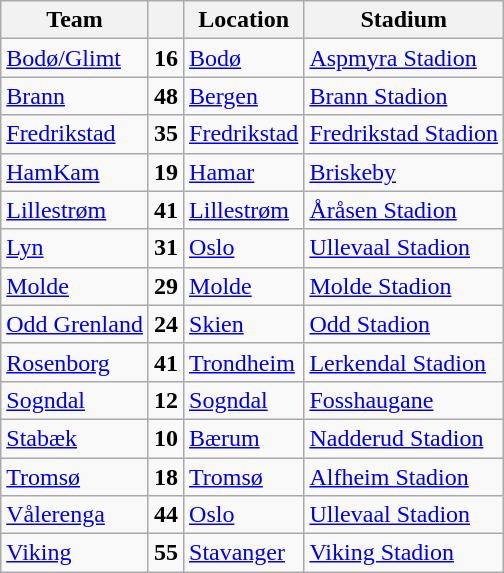<table class="wikitable sortable" border="1">
<tr>
<th>Team</th>
<th></th>
<th>Location</th>
<th>Stadium</th>
</tr>
<tr>
<td><a href='#'>Bodø/Glimt</a></td>
<td align="center"><strong>16</strong></td>
<td><a href='#'>Bodø</a></td>
<td><a href='#'>Aspmyra Stadion</a></td>
</tr>
<tr>
<td><a href='#'>Brann</a></td>
<td align="center"><strong>48</strong></td>
<td><a href='#'>Bergen</a></td>
<td><a href='#'>Brann Stadion</a></td>
</tr>
<tr>
<td><a href='#'>Fredrikstad</a></td>
<td align="center"><strong>35</strong></td>
<td><a href='#'>Fredrikstad</a></td>
<td><a href='#'>Fredrikstad Stadion</a></td>
</tr>
<tr>
<td><a href='#'>HamKam</a></td>
<td align="center"><strong>19</strong></td>
<td><a href='#'>Hamar</a></td>
<td><a href='#'>Briskeby</a></td>
</tr>
<tr>
<td><a href='#'>Lillestrøm</a></td>
<td align="center"><strong>41</strong></td>
<td><a href='#'>Lillestrøm</a></td>
<td><a href='#'>Åråsen Stadion</a></td>
</tr>
<tr>
<td><a href='#'>Lyn</a></td>
<td align="center"><strong>31</strong></td>
<td><a href='#'>Oslo</a></td>
<td><a href='#'>Ullevaal Stadion</a></td>
</tr>
<tr>
<td><a href='#'>Molde</a></td>
<td align="center"><strong>29</strong></td>
<td><a href='#'>Molde</a></td>
<td><a href='#'>Molde Stadion</a></td>
</tr>
<tr>
<td><a href='#'>Odd Grenland</a></td>
<td align="center"><strong>24</strong></td>
<td><a href='#'>Skien</a></td>
<td><a href='#'>Odd Stadion</a></td>
</tr>
<tr>
<td><a href='#'>Rosenborg</a></td>
<td align="center"><strong>41</strong></td>
<td><a href='#'>Trondheim</a></td>
<td><a href='#'>Lerkendal Stadion</a></td>
</tr>
<tr>
<td><a href='#'>Sogndal</a></td>
<td align="center"><strong>12</strong></td>
<td><a href='#'>Sogndal</a></td>
<td><a href='#'>Fosshaugane</a></td>
</tr>
<tr>
<td><a href='#'>Stabæk</a></td>
<td align="center"><strong>10</strong></td>
<td><a href='#'>Bærum</a></td>
<td><a href='#'>Nadderud Stadion</a></td>
</tr>
<tr>
<td><a href='#'>Tromsø</a></td>
<td align="center"><strong>18</strong></td>
<td><a href='#'>Tromsø</a></td>
<td><a href='#'>Alfheim Stadion</a></td>
</tr>
<tr>
<td><a href='#'>Vålerenga</a></td>
<td align="center"><strong>44</strong></td>
<td><a href='#'>Oslo</a></td>
<td><a href='#'>Ullevaal Stadion</a></td>
</tr>
<tr>
<td><a href='#'>Viking</a></td>
<td align="center"><strong>55</strong></td>
<td><a href='#'>Stavanger</a></td>
<td><a href='#'>Viking Stadion</a></td>
</tr>
</table>
